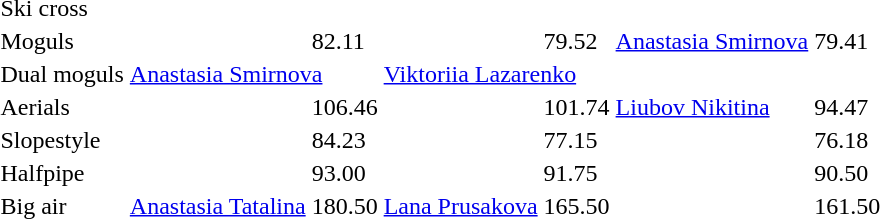<table>
<tr>
<td>Ski cross<br></td>
<td colspan=2></td>
<td colspan=2></td>
<td colspan=2></td>
</tr>
<tr>
<td>Moguls<br></td>
<td></td>
<td>82.11</td>
<td></td>
<td>79.52</td>
<td><a href='#'>Anastasia Smirnova</a><br></td>
<td>79.41</td>
</tr>
<tr>
<td>Dual moguls<br></td>
<td colspan=2><a href='#'>Anastasia Smirnova</a><br></td>
<td colspan=2><a href='#'>Viktoriia Lazarenko</a><br></td>
<td colspan=2></td>
</tr>
<tr>
<td>Aerials<br></td>
<td></td>
<td>106.46</td>
<td></td>
<td>101.74</td>
<td><a href='#'>Liubov Nikitina</a><br></td>
<td>94.47</td>
</tr>
<tr>
<td>Slopestyle<br></td>
<td></td>
<td>84.23</td>
<td></td>
<td>77.15</td>
<td></td>
<td>76.18</td>
</tr>
<tr>
<td>Halfpipe<br></td>
<td></td>
<td>93.00</td>
<td></td>
<td>91.75</td>
<td></td>
<td>90.50</td>
</tr>
<tr>
<td>Big air<br></td>
<td><a href='#'>Anastasia Tatalina</a><br></td>
<td>180.50</td>
<td><a href='#'>Lana Prusakova</a><br></td>
<td>165.50</td>
<td></td>
<td>161.50</td>
</tr>
</table>
